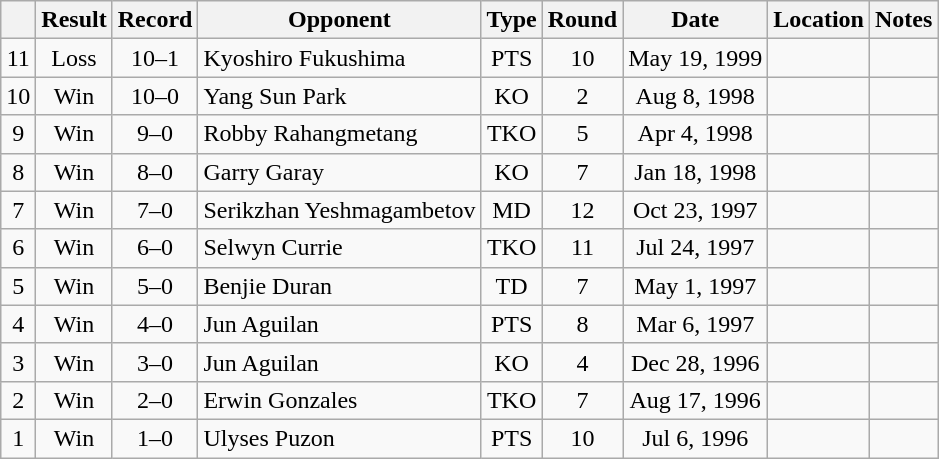<table class="wikitable" style="text-align:center">
<tr>
<th></th>
<th>Result</th>
<th>Record</th>
<th>Opponent</th>
<th>Type</th>
<th>Round</th>
<th>Date</th>
<th>Location</th>
<th>Notes</th>
</tr>
<tr>
<td>11</td>
<td>Loss</td>
<td>10–1</td>
<td style="text-align:left;">Kyoshiro Fukushima</td>
<td>PTS</td>
<td>10</td>
<td>May 19, 1999</td>
<td style="text-align:left;"></td>
<td></td>
</tr>
<tr>
<td>10</td>
<td>Win</td>
<td>10–0</td>
<td style="text-align:left;">Yang Sun Park</td>
<td>KO</td>
<td>2</td>
<td>Aug 8, 1998</td>
<td style="text-align:left;"></td>
<td style="text-align:left;"></td>
</tr>
<tr>
<td>9</td>
<td>Win</td>
<td>9–0</td>
<td style="text-align:left;">Robby Rahangmetang</td>
<td>TKO</td>
<td>5</td>
<td>Apr 4, 1998</td>
<td style="text-align:left;"></td>
<td style="text-align:left;"></td>
</tr>
<tr>
<td>8</td>
<td>Win</td>
<td>8–0</td>
<td style="text-align:left;">Garry Garay</td>
<td>KO</td>
<td>7</td>
<td>Jan 18, 1998</td>
<td style="text-align:left;"></td>
<td style="text-align:left;"></td>
</tr>
<tr>
<td>7</td>
<td>Win</td>
<td>7–0</td>
<td style="text-align:left;">Serikzhan Yeshmagambetov</td>
<td>MD</td>
<td>12</td>
<td>Oct 23, 1997</td>
<td style="text-align:left;"></td>
<td style="text-align:left;"></td>
</tr>
<tr>
<td>6</td>
<td>Win</td>
<td>6–0</td>
<td style="text-align:left;">Selwyn Currie</td>
<td>TKO</td>
<td>11</td>
<td>Jul 24, 1997</td>
<td style="text-align:left;"></td>
<td style="text-align:left;"></td>
</tr>
<tr>
<td>5</td>
<td>Win</td>
<td>5–0</td>
<td style="text-align:left;">Benjie Duran</td>
<td>TD</td>
<td>7</td>
<td>May 1, 1997</td>
<td style="text-align:left;"></td>
<td></td>
</tr>
<tr>
<td>4</td>
<td>Win</td>
<td>4–0</td>
<td style="text-align:left;">Jun Aguilan</td>
<td>PTS</td>
<td>8</td>
<td>Mar 6, 1997</td>
<td style="text-align:left;"></td>
<td style="text-align:left;"></td>
</tr>
<tr>
<td>3</td>
<td>Win</td>
<td>3–0</td>
<td style="text-align:left;">Jun Aguilan</td>
<td>KO</td>
<td>4</td>
<td>Dec 28, 1996</td>
<td style="text-align:left;"></td>
<td></td>
</tr>
<tr>
<td>2</td>
<td>Win</td>
<td>2–0</td>
<td style="text-align:left;">Erwin Gonzales</td>
<td>TKO</td>
<td>7</td>
<td>Aug 17, 1996</td>
<td style="text-align:left;"></td>
<td></td>
</tr>
<tr>
<td>1</td>
<td>Win</td>
<td>1–0</td>
<td style="text-align:left;">Ulyses Puzon</td>
<td>PTS</td>
<td>10</td>
<td>Jul 6, 1996</td>
<td style="text-align:left;"></td>
<td></td>
</tr>
</table>
